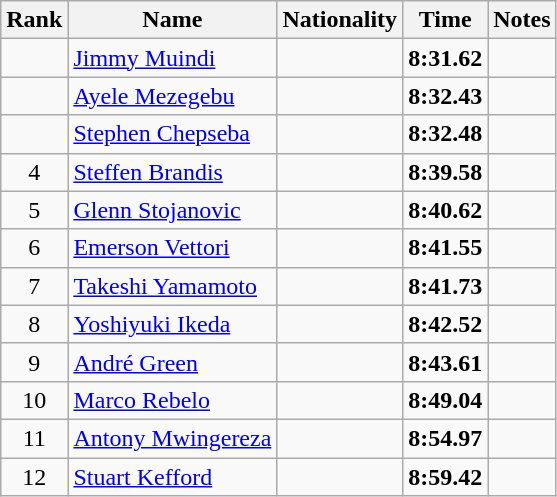<table class="wikitable sortable" style="text-align:center">
<tr>
<th>Rank</th>
<th>Name</th>
<th>Nationality</th>
<th>Time</th>
<th>Notes</th>
</tr>
<tr>
<td></td>
<td align=left><a href='#'>Jimmy Muindi</a></td>
<td align=left></td>
<td><strong>8:31.62</strong></td>
<td></td>
</tr>
<tr>
<td></td>
<td align=left><a href='#'>Ayele Mezegebu</a></td>
<td align=left></td>
<td><strong>8:32.43</strong></td>
<td></td>
</tr>
<tr>
<td></td>
<td align=left><a href='#'>Stephen Chepseba</a></td>
<td align=left></td>
<td><strong>8:32.48</strong></td>
<td></td>
</tr>
<tr>
<td>4</td>
<td align=left><a href='#'>Steffen Brandis</a></td>
<td align=left></td>
<td><strong>8:39.58</strong></td>
<td></td>
</tr>
<tr>
<td>5</td>
<td align=left><a href='#'>Glenn Stojanovic</a></td>
<td align=left></td>
<td><strong>8:40.62</strong></td>
<td></td>
</tr>
<tr>
<td>6</td>
<td align=left><a href='#'>Emerson Vettori</a></td>
<td align=left></td>
<td><strong>8:41.55</strong></td>
<td></td>
</tr>
<tr>
<td>7</td>
<td align=left><a href='#'>Takeshi Yamamoto</a></td>
<td align=left></td>
<td><strong>8:41.73</strong></td>
<td></td>
</tr>
<tr>
<td>8</td>
<td align=left><a href='#'>Yoshiyuki Ikeda</a></td>
<td align=left></td>
<td><strong>8:42.52</strong></td>
<td></td>
</tr>
<tr>
<td>9</td>
<td align=left><a href='#'>André Green</a></td>
<td align=left></td>
<td><strong>8:43.61</strong></td>
<td></td>
</tr>
<tr>
<td>10</td>
<td align=left><a href='#'>Marco Rebelo</a></td>
<td align=left></td>
<td><strong>8:49.04</strong></td>
<td></td>
</tr>
<tr>
<td>11</td>
<td align=left><a href='#'>Antony Mwingereza</a></td>
<td align=left></td>
<td><strong>8:54.97</strong></td>
<td></td>
</tr>
<tr>
<td>12</td>
<td align=left><a href='#'>Stuart Kefford</a></td>
<td align=left></td>
<td><strong>8:59.42</strong></td>
<td></td>
</tr>
</table>
